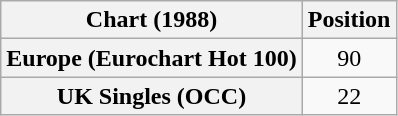<table class="wikitable plainrowheaders" style="text-align:center">
<tr>
<th scope="col">Chart (1988)</th>
<th scope="col">Position</th>
</tr>
<tr>
<th scope="row">Europe (Eurochart Hot 100)</th>
<td>90</td>
</tr>
<tr>
<th scope="row">UK Singles (OCC)</th>
<td>22</td>
</tr>
</table>
